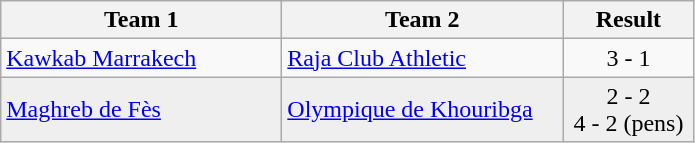<table class="wikitable">
<tr>
<th width="180">Team 1</th>
<th width="180">Team 2</th>
<th width="80">Result</th>
</tr>
<tr>
<td><a href='#'>Kawkab Marrakech</a></td>
<td><a href='#'>Raja Club Athletic</a></td>
<td align="center">3 - 1</td>
</tr>
<tr style="background:#EFEFEF">
<td><a href='#'>Maghreb de Fès</a></td>
<td><a href='#'>Olympique de Khouribga</a></td>
<td align="center">2 - 2<br>4 - 2 (pens)</td>
</tr>
</table>
